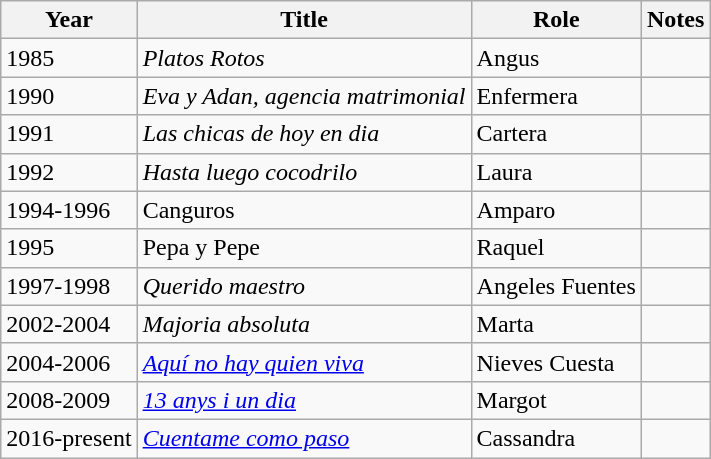<table class="wikitable sortable">
<tr>
<th>Year</th>
<th>Title</th>
<th>Role</th>
<th class="unsortable">Notes</th>
</tr>
<tr>
<td>1985</td>
<td><em>Platos Rotos</em></td>
<td>Angus</td>
<td></td>
</tr>
<tr>
<td>1990</td>
<td><em>Eva y Adan, agencia matrimonial</em></td>
<td>Enfermera</td>
<td></td>
</tr>
<tr>
<td>1991</td>
<td><em>Las chicas de hoy en dia</em></td>
<td>Cartera</td>
<td></td>
</tr>
<tr>
<td>1992</td>
<td><em>Hasta luego cocodrilo</em></td>
<td>Laura</td>
<td></td>
</tr>
<tr>
<td>1994-1996</td>
<td>Canguros</td>
<td>Amparo</td>
<td></td>
</tr>
<tr>
<td>1995</td>
<td>Pepa y Pepe</td>
<td>Raquel</td>
<td></td>
</tr>
<tr>
<td>1997-1998</td>
<td><em>Querido maestro</em></td>
<td>Angeles Fuentes</td>
<td></td>
</tr>
<tr>
<td>2002-2004</td>
<td><em>Majoria absoluta</em></td>
<td>Marta</td>
<td></td>
</tr>
<tr>
<td>2004-2006</td>
<td><em><a href='#'>Aquí no hay quien viva</a></em></td>
<td>Nieves Cuesta</td>
<td></td>
</tr>
<tr>
<td>2008-2009</td>
<td><em><a href='#'>13 anys i un dia</a></em></td>
<td>Margot</td>
<td></td>
</tr>
<tr>
<td>2016-present</td>
<td><em><a href='#'>Cuentame como paso</a></em></td>
<td>Cassandra</td>
<td></td>
</tr>
</table>
